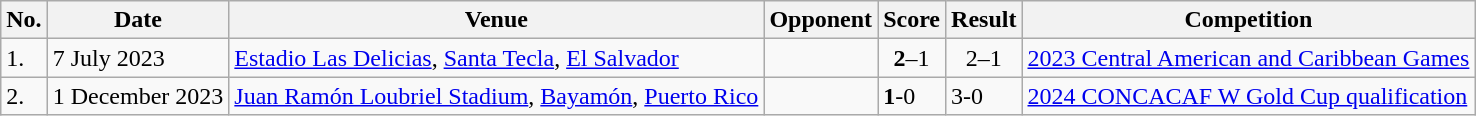<table class="wikitable">
<tr>
<th>No.</th>
<th>Date</th>
<th>Venue</th>
<th>Opponent</th>
<th>Score</th>
<th>Result</th>
<th>Competition</th>
</tr>
<tr>
<td>1.</td>
<td>7 July 2023</td>
<td><a href='#'>Estadio Las Delicias</a>, <a href='#'>Santa Tecla</a>, <a href='#'>El Salvador</a></td>
<td></td>
<td align=center><strong>2</strong>–1</td>
<td align=center>2–1 </td>
<td><a href='#'>2023 Central American and Caribbean Games</a></td>
</tr>
<tr>
<td>2.</td>
<td>1 December 2023</td>
<td><a href='#'>Juan Ramón Loubriel Stadium</a>, <a href='#'>Bayamón</a>, <a href='#'>Puerto Rico</a></td>
<td></td>
<td><strong>1</strong>-0</td>
<td>3-0</td>
<td><a href='#'>2024 CONCACAF W Gold Cup qualification</a></td>
</tr>
</table>
